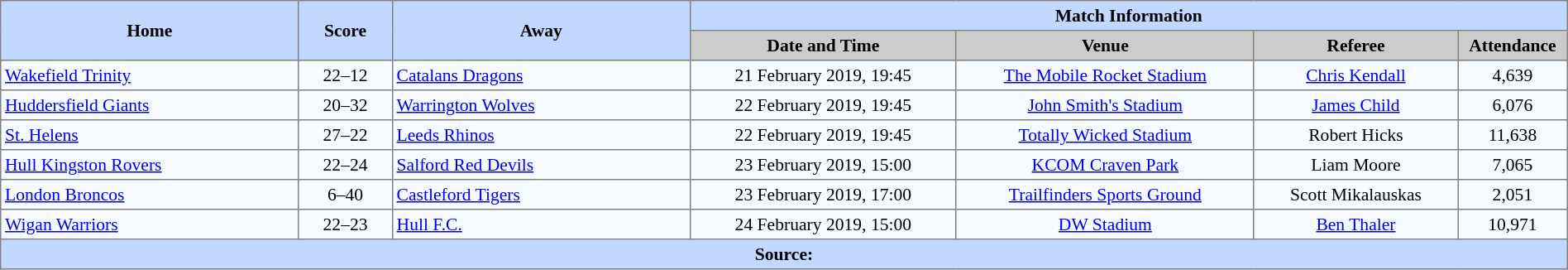<table border="1" style="border-collapse:collapse; font-size:90%; text-align:center;" cellpadding="3" cellspacing="0" width="100%">
<tr bgcolor="#C1D8FF">
<th rowspan="2" width="19%">Home</th>
<th rowspan="2" width="6%">Score</th>
<th rowspan="2" width="19%">Away</th>
<th colspan="4">Match Information</th>
</tr>
<tr bgcolor="#CCCCCC">
<th width="17%">Date and Time</th>
<th width="19%">Venue</th>
<th width="13%">Referee</th>
<th width="7%">Attendance</th>
</tr>
<tr bgcolor="#F5FAFF">
<td align="left"> <a href='#'>Wakefield Trinity</a></td>
<td>22–12</td>
<td align="left"> <a href='#'>Catalans Dragons</a></td>
<td>21 February 2019, 19:45</td>
<td><a href='#'>The Mobile Rocket Stadium</a></td>
<td><a href='#'>Chris Kendall</a></td>
<td>4,639</td>
</tr>
<tr bgcolor="#F5FAFF">
<td align="left"> <a href='#'>Huddersfield Giants</a></td>
<td>20–32</td>
<td align="left"> <a href='#'>Warrington Wolves</a></td>
<td>22 February 2019, 19:45</td>
<td><a href='#'>John Smith's Stadium</a></td>
<td><a href='#'>James Child</a></td>
<td>6,076</td>
</tr>
<tr bgcolor="#F5FAFF">
<td align="left"> <a href='#'>St. Helens</a></td>
<td>27–22</td>
<td align="left"> <a href='#'>Leeds Rhinos</a></td>
<td>22 February 2019, 19:45</td>
<td><a href='#'>Totally Wicked Stadium</a></td>
<td>Robert Hicks</td>
<td>11,638</td>
</tr>
<tr bgcolor="#F5FAFF">
<td align="left"> <a href='#'>Hull Kingston Rovers</a></td>
<td>22–24</td>
<td align="left"> <a href='#'>Salford Red Devils</a></td>
<td>23 February 2019, 15:00</td>
<td><a href='#'>KCOM Craven Park</a></td>
<td>Liam Moore</td>
<td>7,065</td>
</tr>
<tr bgcolor="#F5FAFF">
<td align="left"> <a href='#'>London Broncos</a></td>
<td>6–40</td>
<td align="left"> <a href='#'>Castleford Tigers</a></td>
<td>23 February 2019, 17:00</td>
<td><a href='#'>Trailfinders Sports Ground</a></td>
<td>Scott Mikalauskas</td>
<td>2,051</td>
</tr>
<tr bgcolor="#F5FAFF">
<td align="left"> <a href='#'>Wigan Warriors</a></td>
<td>22–23</td>
<td align="left"> <a href='#'>Hull F.C.</a></td>
<td>24 February 2019, 15:00</td>
<td><a href='#'>DW Stadium</a></td>
<td><a href='#'>Ben Thaler</a></td>
<td>10,971</td>
</tr>
<tr style="background:#c1d8ff;">
<th colspan="7">Source:</th>
</tr>
</table>
